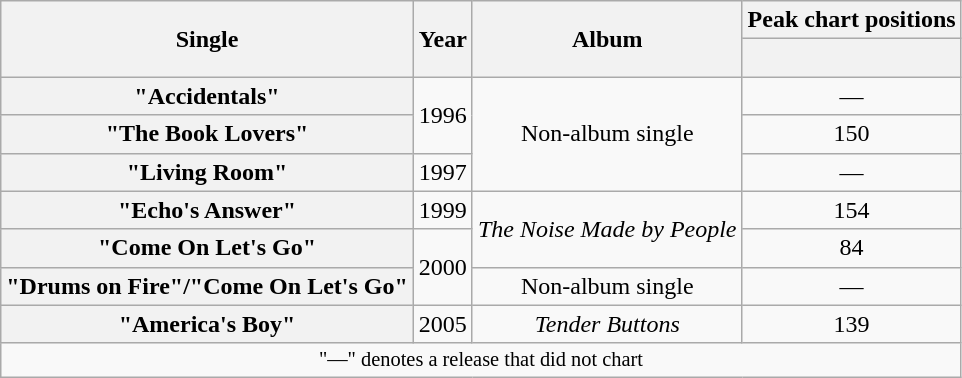<table class="wikitable plainrowheaders" style="text-align:center">
<tr>
<th scope="col" rowspan="2">Single</th>
<th scope="col" rowspan="2">Year</th>
<th scope="col" rowspan="2">Album</th>
<th scope="col" colspan="1">Peak chart positions</th>
</tr>
<tr>
<th scope="col"><br></th>
</tr>
<tr>
<th scope="row">"Accidentals"</th>
<td rowspan="2">1996</td>
<td rowspan="3">Non-album single</td>
<td>—</td>
</tr>
<tr>
<th scope="row">"The Book Lovers"</th>
<td>150</td>
</tr>
<tr>
<th scope="row">"Living Room"</th>
<td>1997</td>
<td>—</td>
</tr>
<tr>
<th scope="row">"Echo's Answer"</th>
<td>1999</td>
<td rowspan="2"><em>The Noise Made by People</em></td>
<td>154</td>
</tr>
<tr>
<th scope="row">"Come On Let's Go"</th>
<td rowspan="2">2000</td>
<td>84</td>
</tr>
<tr>
<th scope="row">"Drums on Fire"/"Come On Let's Go"</th>
<td>Non-album single</td>
<td>—</td>
</tr>
<tr>
<th scope="row">"America's Boy"</th>
<td>2005</td>
<td><em>Tender Buttons</em></td>
<td>139</td>
</tr>
<tr>
<td colspan="4" style="font-size:85%">"—" denotes a release that did not chart</td>
</tr>
</table>
